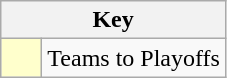<table class="wikitable" style="text-align: center;">
<tr>
<th colspan=2>Key</th>
</tr>
<tr>
<td style="background:#ffffcc; width:20px;"></td>
<td align=left>Teams to Playoffs</td>
</tr>
</table>
